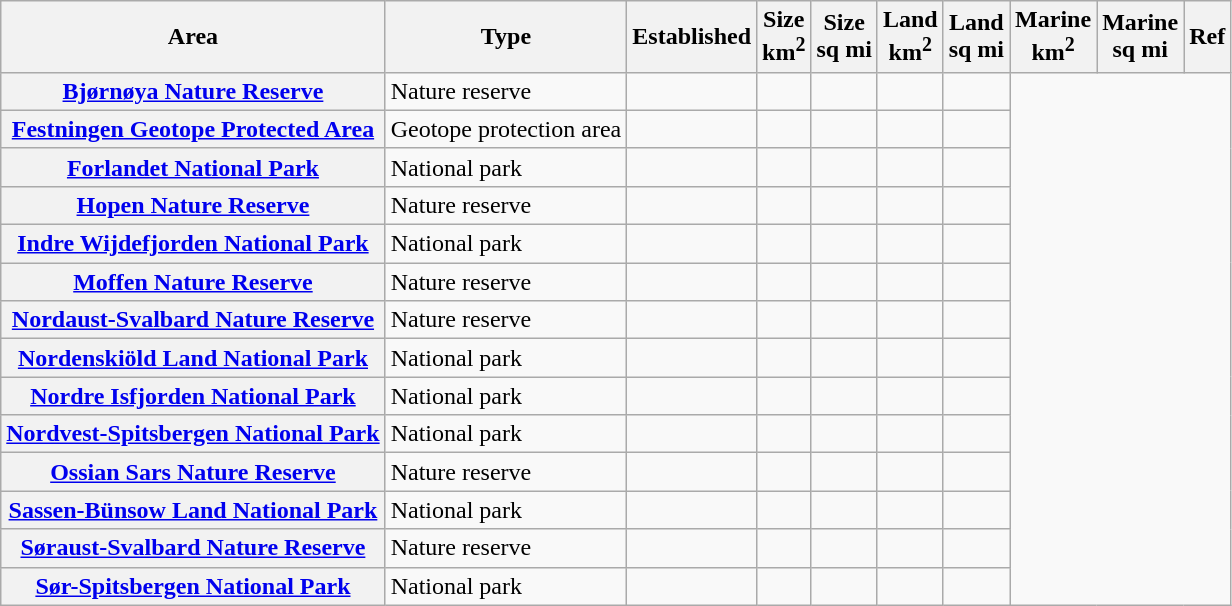<table class="wikitable plainrowheaders sortable">
<tr>
<th scope=col>Area</th>
<th scope=col>Type</th>
<th scope=col>Established</th>
<th scope=col>Size<br>km<sup>2</sup></th>
<th scope=col>Size<br>sq mi</th>
<th scope=col>Land<br>km<sup>2</sup></th>
<th scope=col>Land<br>sq mi</th>
<th>Marine<br>km<sup>2</sup></th>
<th scope=col>Marine<br>sq mi</th>
<th scope=col class=unsortable>Ref</th>
</tr>
<tr>
<th scope=row><a href='#'>Bjørnøya Nature Reserve</a></th>
<td>Nature reserve</td>
<td></td>
<td></td>
<td></td>
<td></td>
<td align=center></td>
</tr>
<tr>
<th scope=row><a href='#'>Festningen Geotope Protected Area</a></th>
<td>Geotope protection area</td>
<td></td>
<td></td>
<td></td>
<td></td>
<td align=center></td>
</tr>
<tr>
<th scope=row><a href='#'>Forlandet National Park</a></th>
<td>National park</td>
<td></td>
<td></td>
<td></td>
<td></td>
<td align=center></td>
</tr>
<tr>
<th scope=row><a href='#'>Hopen Nature Reserve</a></th>
<td>Nature reserve</td>
<td></td>
<td></td>
<td></td>
<td></td>
<td align=center></td>
</tr>
<tr>
<th scope=row><a href='#'>Indre Wijdefjorden National Park</a></th>
<td>National park</td>
<td></td>
<td></td>
<td></td>
<td></td>
<td align=center></td>
</tr>
<tr>
<th scope=row><a href='#'>Moffen Nature Reserve</a></th>
<td>Nature reserve</td>
<td></td>
<td></td>
<td></td>
<td></td>
<td align=center></td>
</tr>
<tr>
<th scope=row><a href='#'>Nordaust-Svalbard Nature Reserve</a></th>
<td>Nature reserve</td>
<td></td>
<td></td>
<td></td>
<td></td>
<td align=center></td>
</tr>
<tr>
<th scope=row><a href='#'>Nordenskiöld Land National Park</a></th>
<td>National park</td>
<td></td>
<td></td>
<td></td>
<td></td>
<td align=center></td>
</tr>
<tr>
<th scope=row><a href='#'>Nordre Isfjorden National Park</a></th>
<td>National park</td>
<td></td>
<td></td>
<td></td>
<td></td>
<td align=center></td>
</tr>
<tr>
<th scope=row><a href='#'>Nordvest-Spitsbergen National Park</a></th>
<td>National park</td>
<td></td>
<td></td>
<td></td>
<td></td>
<td align=center></td>
</tr>
<tr>
<th scope=row><a href='#'>Ossian Sars Nature Reserve</a></th>
<td>Nature reserve</td>
<td></td>
<td></td>
<td></td>
<td></td>
<td align=center></td>
</tr>
<tr>
<th scope=row><a href='#'>Sassen-Bünsow Land National Park</a></th>
<td>National park</td>
<td></td>
<td></td>
<td></td>
<td></td>
<td align=center></td>
</tr>
<tr>
<th scope=row><a href='#'>Søraust-Svalbard Nature Reserve</a></th>
<td>Nature reserve</td>
<td></td>
<td></td>
<td></td>
<td></td>
<td align=center></td>
</tr>
<tr>
<th scope=row><a href='#'>Sør-Spitsbergen National Park</a></th>
<td>National park</td>
<td></td>
<td></td>
<td></td>
<td></td>
<td align=center></td>
</tr>
</table>
